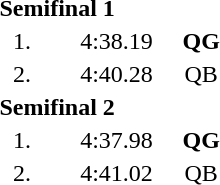<table style="text-align:center">
<tr>
<td colspan=4 align=left><strong>Semifinal 1</strong></td>
</tr>
<tr>
<td width=30>1.</td>
<td align=left></td>
<td width=80>4:38.19</td>
<td><strong>QG</strong></td>
</tr>
<tr>
<td>2.</td>
<td align=left></td>
<td>4:40.28</td>
<td>QB</td>
</tr>
<tr>
<td colspan=4 align=left><strong>Semifinal 2</strong></td>
</tr>
<tr>
<td>1.</td>
<td align=left></td>
<td>4:37.98</td>
<td><strong>QG</strong></td>
</tr>
<tr>
<td>2.</td>
<td align=left></td>
<td>4:41.02</td>
<td>QB</td>
</tr>
</table>
